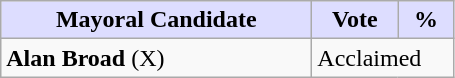<table class="wikitable">
<tr>
<th style="background:#ddf; width:200px;">Mayoral Candidate</th>
<th style="background:#ddf; width:50px;">Vote</th>
<th style="background:#ddf; width:30px;">%</th>
</tr>
<tr>
<td><strong>Alan Broad</strong> (X)</td>
<td colspan="2">Acclaimed</td>
</tr>
</table>
